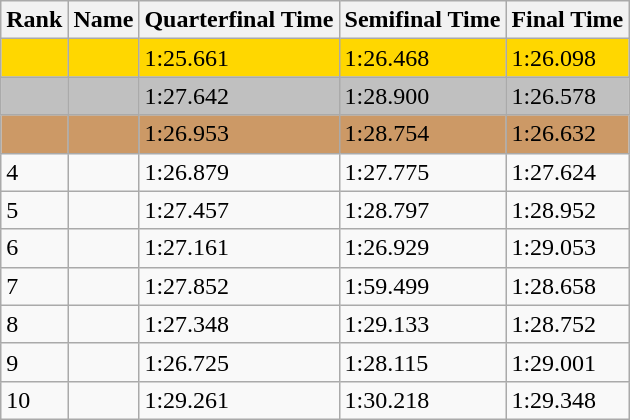<table class="wikitable">
<tr>
<th>Rank</th>
<th>Name</th>
<th>Quarterfinal Time</th>
<th>Semifinal Time</th>
<th>Final Time</th>
</tr>
<tr style="background:gold;">
<td></td>
<td></td>
<td>1:25.661</td>
<td>1:26.468</td>
<td>1:26.098</td>
</tr>
<tr style="background:silver;">
<td></td>
<td></td>
<td>1:27.642</td>
<td>1:28.900</td>
<td>1:26.578</td>
</tr>
<tr style="background:#CC9966;">
<td></td>
<td></td>
<td>1:26.953</td>
<td>1:28.754</td>
<td>1:26.632</td>
</tr>
<tr>
<td>4</td>
<td></td>
<td>1:26.879</td>
<td>1:27.775</td>
<td>1:27.624</td>
</tr>
<tr>
<td>5</td>
<td></td>
<td>1:27.457</td>
<td>1:28.797</td>
<td>1:28.952</td>
</tr>
<tr>
<td>6</td>
<td></td>
<td>1:27.161</td>
<td>1:26.929</td>
<td>1:29.053</td>
</tr>
<tr>
<td>7</td>
<td></td>
<td>1:27.852</td>
<td>1:59.499</td>
<td>1:28.658</td>
</tr>
<tr>
<td>8</td>
<td></td>
<td>1:27.348</td>
<td>1:29.133</td>
<td>1:28.752</td>
</tr>
<tr>
<td>9</td>
<td></td>
<td>1:26.725</td>
<td>1:28.115</td>
<td>1:29.001</td>
</tr>
<tr>
<td>10</td>
<td></td>
<td>1:29.261</td>
<td>1:30.218</td>
<td>1:29.348</td>
</tr>
</table>
